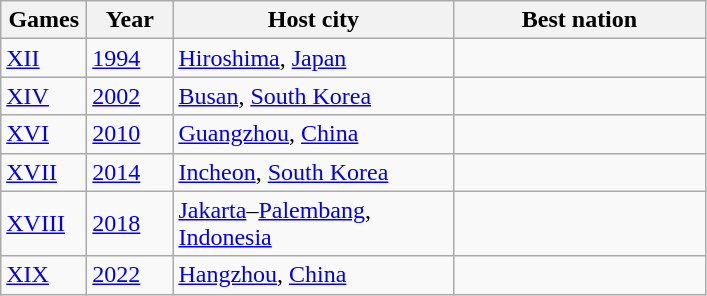<table class=wikitable>
<tr>
<th width=50>Games</th>
<th width=50>Year</th>
<th width=180>Host city</th>
<th width=160>Best nation</th>
</tr>
<tr>
<td><a href='#'>XII</a></td>
<td><a href='#'>1994</a></td>
<td><a href='#'>Hiroshima</a>, <a href='#'>Japan</a></td>
<td></td>
</tr>
<tr>
<td><a href='#'>XIV</a></td>
<td><a href='#'>2002</a></td>
<td><a href='#'>Busan</a>, <a href='#'>South Korea</a></td>
<td></td>
</tr>
<tr>
<td><a href='#'>XVI</a></td>
<td><a href='#'>2010</a></td>
<td><a href='#'>Guangzhou</a>, <a href='#'>China</a></td>
<td></td>
</tr>
<tr>
<td><a href='#'>XVII</a></td>
<td><a href='#'>2014</a></td>
<td><a href='#'>Incheon</a>, <a href='#'>South Korea</a></td>
<td></td>
</tr>
<tr>
<td><a href='#'>XVIII</a></td>
<td><a href='#'>2018</a></td>
<td><a href='#'>Jakarta</a>–<a href='#'>Palembang</a>, <a href='#'>Indonesia</a></td>
<td></td>
</tr>
<tr>
<td><a href='#'>XIX</a></td>
<td><a href='#'>2022</a></td>
<td><a href='#'>Hangzhou</a>, <a href='#'>China</a></td>
<td></td>
</tr>
</table>
